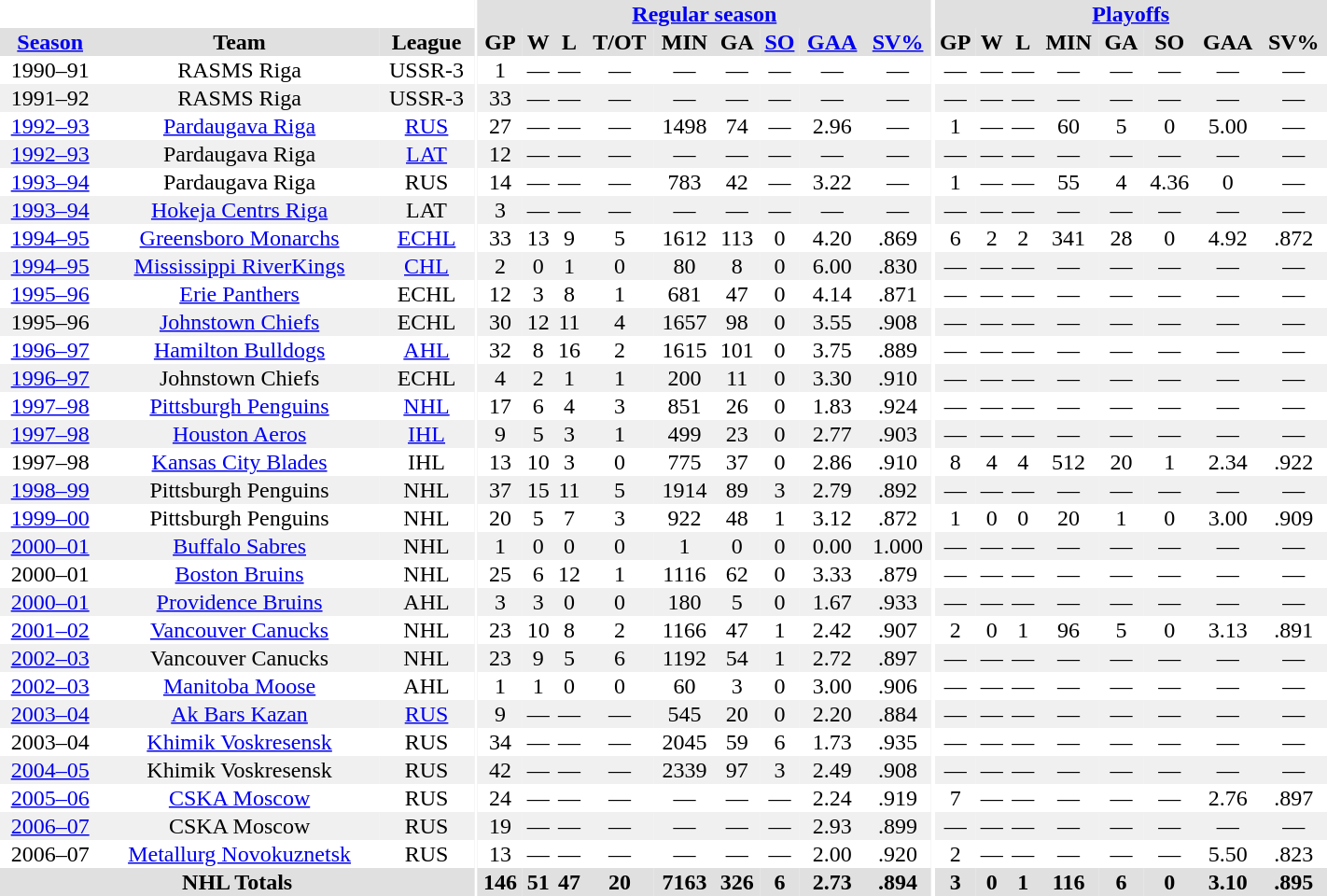<table border="0" cellpadding="1" cellspacing="0" style="width:75%; text-align:center;">
<tr bgcolor="#e0e0e0">
<th colspan="3" bgcolor="#ffffff"></th>
<th rowspan="99" bgcolor="#ffffff"></th>
<th colspan="9" bgcolor="#e0e0e0"><a href='#'>Regular season</a></th>
<th rowspan="99" bgcolor="#ffffff"></th>
<th colspan="8" bgcolor="#e0e0e0"><a href='#'>Playoffs</a></th>
</tr>
<tr bgcolor="#e0e0e0">
<th><a href='#'>Season</a></th>
<th>Team</th>
<th>League</th>
<th>GP</th>
<th>W</th>
<th>L</th>
<th>T/OT</th>
<th>MIN</th>
<th>GA</th>
<th><a href='#'>SO</a></th>
<th><a href='#'>GAA</a></th>
<th><a href='#'>SV%</a></th>
<th>GP</th>
<th>W</th>
<th>L</th>
<th>MIN</th>
<th>GA</th>
<th>SO</th>
<th>GAA</th>
<th>SV%</th>
</tr>
<tr>
<td>1990–91</td>
<td>RASMS Riga</td>
<td>USSR-3</td>
<td>1</td>
<td>—</td>
<td>—</td>
<td>—</td>
<td>—</td>
<td>—</td>
<td>—</td>
<td>—</td>
<td>—</td>
<td>—</td>
<td>—</td>
<td>—</td>
<td>—</td>
<td>—</td>
<td>—</td>
<td>—</td>
<td>—</td>
</tr>
<tr bgcolor="#f0f0f0">
<td>1991–92</td>
<td>RASMS Riga</td>
<td>USSR-3</td>
<td>33</td>
<td>—</td>
<td>—</td>
<td>—</td>
<td>—</td>
<td>—</td>
<td>—</td>
<td>—</td>
<td>—</td>
<td>—</td>
<td>—</td>
<td>—</td>
<td>—</td>
<td>—</td>
<td>—</td>
<td>—</td>
<td>—</td>
</tr>
<tr>
<td><a href='#'>1992–93</a></td>
<td><a href='#'>Pardaugava Riga</a></td>
<td><a href='#'>RUS</a></td>
<td>27</td>
<td>—</td>
<td>—</td>
<td>—</td>
<td>1498</td>
<td>74</td>
<td>—</td>
<td>2.96</td>
<td>—</td>
<td>1</td>
<td>—</td>
<td>—</td>
<td>60</td>
<td>5</td>
<td>0</td>
<td>5.00</td>
<td>—</td>
</tr>
<tr bgcolor="#f0f0f0">
<td><a href='#'>1992–93</a></td>
<td>Pardaugava Riga</td>
<td><a href='#'>LAT</a></td>
<td>12</td>
<td>—</td>
<td>—</td>
<td>—</td>
<td>—</td>
<td>—</td>
<td>—</td>
<td>—</td>
<td>—</td>
<td>—</td>
<td>—</td>
<td>—</td>
<td>—</td>
<td>—</td>
<td>—</td>
<td>—</td>
<td>—</td>
</tr>
<tr>
<td><a href='#'>1993–94</a></td>
<td>Pardaugava Riga</td>
<td>RUS</td>
<td>14</td>
<td>—</td>
<td>—</td>
<td>—</td>
<td>783</td>
<td>42</td>
<td>—</td>
<td>3.22</td>
<td>—</td>
<td>1</td>
<td>—</td>
<td>—</td>
<td>55</td>
<td>4</td>
<td>4.36</td>
<td>0</td>
<td>—</td>
</tr>
<tr bgcolor="#f0f0f0">
<td><a href='#'>1993–94</a></td>
<td><a href='#'>Hokeja Centrs Riga</a></td>
<td>LAT</td>
<td>3</td>
<td>—</td>
<td>—</td>
<td>—</td>
<td>—</td>
<td>—</td>
<td>—</td>
<td>—</td>
<td>—</td>
<td>—</td>
<td>—</td>
<td>—</td>
<td>—</td>
<td>—</td>
<td>—</td>
<td>—</td>
<td>—</td>
</tr>
<tr>
<td><a href='#'>1994–95</a></td>
<td><a href='#'>Greensboro Monarchs</a></td>
<td><a href='#'>ECHL</a></td>
<td>33</td>
<td>13</td>
<td>9</td>
<td>5</td>
<td>1612</td>
<td>113</td>
<td>0</td>
<td>4.20</td>
<td>.869</td>
<td>6</td>
<td>2</td>
<td>2</td>
<td>341</td>
<td>28</td>
<td>0</td>
<td>4.92</td>
<td>.872</td>
</tr>
<tr bgcolor="#f0f0f0">
<td><a href='#'>1994–95</a></td>
<td><a href='#'>Mississippi RiverKings</a></td>
<td><a href='#'>CHL</a></td>
<td>2</td>
<td>0</td>
<td>1</td>
<td>0</td>
<td>80</td>
<td>8</td>
<td>0</td>
<td>6.00</td>
<td>.830</td>
<td>—</td>
<td>—</td>
<td>—</td>
<td>—</td>
<td>—</td>
<td>—</td>
<td>—</td>
<td>—</td>
</tr>
<tr>
<td><a href='#'>1995–96</a></td>
<td><a href='#'>Erie Panthers</a></td>
<td>ECHL</td>
<td>12</td>
<td>3</td>
<td>8</td>
<td>1</td>
<td>681</td>
<td>47</td>
<td>0</td>
<td>4.14</td>
<td>.871</td>
<td>—</td>
<td>—</td>
<td>—</td>
<td>—</td>
<td>—</td>
<td>—</td>
<td>—</td>
<td>—</td>
</tr>
<tr bgcolor="#f0f0f0">
<td>1995–96</td>
<td><a href='#'>Johnstown Chiefs</a></td>
<td>ECHL</td>
<td>30</td>
<td>12</td>
<td>11</td>
<td>4</td>
<td>1657</td>
<td>98</td>
<td>0</td>
<td>3.55</td>
<td>.908</td>
<td>—</td>
<td>—</td>
<td>—</td>
<td>—</td>
<td>—</td>
<td>—</td>
<td>—</td>
<td>—</td>
</tr>
<tr>
<td><a href='#'>1996–97</a></td>
<td><a href='#'>Hamilton Bulldogs</a></td>
<td><a href='#'>AHL</a></td>
<td>32</td>
<td>8</td>
<td>16</td>
<td>2</td>
<td>1615</td>
<td>101</td>
<td>0</td>
<td>3.75</td>
<td>.889</td>
<td>—</td>
<td>—</td>
<td>—</td>
<td>—</td>
<td>—</td>
<td>—</td>
<td>—</td>
<td>—</td>
</tr>
<tr bgcolor="#f0f0f0">
<td><a href='#'>1996–97</a></td>
<td>Johnstown Chiefs</td>
<td>ECHL</td>
<td>4</td>
<td>2</td>
<td>1</td>
<td>1</td>
<td>200</td>
<td>11</td>
<td>0</td>
<td>3.30</td>
<td>.910</td>
<td>—</td>
<td>—</td>
<td>—</td>
<td>—</td>
<td>—</td>
<td>—</td>
<td>—</td>
<td>—</td>
</tr>
<tr>
<td><a href='#'>1997–98</a></td>
<td><a href='#'>Pittsburgh Penguins</a></td>
<td><a href='#'>NHL</a></td>
<td>17</td>
<td>6</td>
<td>4</td>
<td>3</td>
<td>851</td>
<td>26</td>
<td>0</td>
<td>1.83</td>
<td>.924</td>
<td>—</td>
<td>—</td>
<td>—</td>
<td>—</td>
<td>—</td>
<td>—</td>
<td>—</td>
<td>—</td>
</tr>
<tr bgcolor="#f0f0f0">
<td><a href='#'>1997–98</a></td>
<td><a href='#'>Houston Aeros</a></td>
<td><a href='#'>IHL</a></td>
<td>9</td>
<td>5</td>
<td>3</td>
<td>1</td>
<td>499</td>
<td>23</td>
<td>0</td>
<td>2.77</td>
<td>.903</td>
<td>—</td>
<td>—</td>
<td>—</td>
<td>—</td>
<td>—</td>
<td>—</td>
<td>—</td>
<td>—</td>
</tr>
<tr>
<td>1997–98</td>
<td><a href='#'>Kansas City Blades</a></td>
<td>IHL</td>
<td>13</td>
<td>10</td>
<td>3</td>
<td>0</td>
<td>775</td>
<td>37</td>
<td>0</td>
<td>2.86</td>
<td>.910</td>
<td>8</td>
<td>4</td>
<td>4</td>
<td>512</td>
<td>20</td>
<td>1</td>
<td>2.34</td>
<td>.922</td>
</tr>
<tr bgcolor="#f0f0f0">
<td><a href='#'>1998–99</a></td>
<td>Pittsburgh Penguins</td>
<td>NHL</td>
<td>37</td>
<td>15</td>
<td>11</td>
<td>5</td>
<td>1914</td>
<td>89</td>
<td>3</td>
<td>2.79</td>
<td>.892</td>
<td>—</td>
<td>—</td>
<td>—</td>
<td>—</td>
<td>—</td>
<td>—</td>
<td>—</td>
<td>—</td>
</tr>
<tr>
<td><a href='#'>1999–00</a></td>
<td>Pittsburgh Penguins</td>
<td>NHL</td>
<td>20</td>
<td>5</td>
<td>7</td>
<td>3</td>
<td>922</td>
<td>48</td>
<td>1</td>
<td>3.12</td>
<td>.872</td>
<td>1</td>
<td>0</td>
<td>0</td>
<td>20</td>
<td>1</td>
<td>0</td>
<td>3.00</td>
<td>.909</td>
</tr>
<tr bgcolor="#f0f0f0">
<td><a href='#'>2000–01</a></td>
<td><a href='#'>Buffalo Sabres</a></td>
<td>NHL</td>
<td>1</td>
<td>0</td>
<td>0</td>
<td>0</td>
<td>1</td>
<td>0</td>
<td>0</td>
<td>0.00</td>
<td>1.000</td>
<td>—</td>
<td>—</td>
<td>—</td>
<td>—</td>
<td>—</td>
<td>—</td>
<td>—</td>
<td>—</td>
</tr>
<tr>
<td>2000–01</td>
<td><a href='#'>Boston Bruins</a></td>
<td>NHL</td>
<td>25</td>
<td>6</td>
<td>12</td>
<td>1</td>
<td>1116</td>
<td>62</td>
<td>0</td>
<td>3.33</td>
<td>.879</td>
<td>—</td>
<td>—</td>
<td>—</td>
<td>—</td>
<td>—</td>
<td>—</td>
<td>—</td>
<td>—</td>
</tr>
<tr bgcolor="#f0f0f0">
<td><a href='#'>2000–01</a></td>
<td><a href='#'>Providence Bruins</a></td>
<td>AHL</td>
<td>3</td>
<td>3</td>
<td>0</td>
<td>0</td>
<td>180</td>
<td>5</td>
<td>0</td>
<td>1.67</td>
<td>.933</td>
<td>—</td>
<td>—</td>
<td>—</td>
<td>—</td>
<td>—</td>
<td>—</td>
<td>—</td>
<td>—</td>
</tr>
<tr>
<td><a href='#'>2001–02</a></td>
<td><a href='#'>Vancouver Canucks</a></td>
<td>NHL</td>
<td>23</td>
<td>10</td>
<td>8</td>
<td>2</td>
<td>1166</td>
<td>47</td>
<td>1</td>
<td>2.42</td>
<td>.907</td>
<td>2</td>
<td>0</td>
<td>1</td>
<td>96</td>
<td>5</td>
<td>0</td>
<td>3.13</td>
<td>.891</td>
</tr>
<tr bgcolor="#f0f0f0">
<td><a href='#'>2002–03</a></td>
<td>Vancouver Canucks</td>
<td>NHL</td>
<td>23</td>
<td>9</td>
<td>5</td>
<td>6</td>
<td>1192</td>
<td>54</td>
<td>1</td>
<td>2.72</td>
<td>.897</td>
<td>—</td>
<td>—</td>
<td>—</td>
<td>—</td>
<td>—</td>
<td>—</td>
<td>—</td>
<td>—</td>
</tr>
<tr>
<td><a href='#'>2002–03</a></td>
<td><a href='#'>Manitoba Moose</a></td>
<td>AHL</td>
<td>1</td>
<td>1</td>
<td>0</td>
<td>0</td>
<td>60</td>
<td>3</td>
<td>0</td>
<td>3.00</td>
<td>.906</td>
<td>—</td>
<td>—</td>
<td>—</td>
<td>—</td>
<td>—</td>
<td>—</td>
<td>—</td>
<td>—</td>
</tr>
<tr bgcolor="#f0f0f0">
<td><a href='#'>2003–04</a></td>
<td><a href='#'>Ak Bars Kazan</a></td>
<td><a href='#'>RUS</a></td>
<td>9</td>
<td>—</td>
<td>—</td>
<td>—</td>
<td>545</td>
<td>20</td>
<td>0</td>
<td>2.20</td>
<td>.884</td>
<td>—</td>
<td>—</td>
<td>—</td>
<td>—</td>
<td>—</td>
<td>—</td>
<td>—</td>
<td>—</td>
</tr>
<tr>
<td>2003–04</td>
<td><a href='#'>Khimik Voskresensk</a></td>
<td>RUS</td>
<td>34</td>
<td>—</td>
<td>—</td>
<td>—</td>
<td>2045</td>
<td>59</td>
<td>6</td>
<td>1.73</td>
<td>.935</td>
<td>—</td>
<td>—</td>
<td>—</td>
<td>—</td>
<td>—</td>
<td>—</td>
<td>—</td>
<td>—</td>
</tr>
<tr bgcolor="#f0f0f0">
<td><a href='#'>2004–05</a></td>
<td>Khimik Voskresensk</td>
<td>RUS</td>
<td>42</td>
<td>—</td>
<td>—</td>
<td>—</td>
<td>2339</td>
<td>97</td>
<td>3</td>
<td>2.49</td>
<td>.908</td>
<td>—</td>
<td>—</td>
<td>—</td>
<td>—</td>
<td>—</td>
<td>—</td>
<td>—</td>
<td>—</td>
</tr>
<tr>
<td><a href='#'>2005–06</a></td>
<td><a href='#'>CSKA Moscow</a></td>
<td>RUS</td>
<td>24</td>
<td>—</td>
<td>—</td>
<td>—</td>
<td>—</td>
<td>—</td>
<td>—</td>
<td>2.24</td>
<td>.919</td>
<td>7</td>
<td>—</td>
<td>—</td>
<td>—</td>
<td>—</td>
<td>—</td>
<td>2.76</td>
<td>.897</td>
</tr>
<tr bgcolor="#f0f0f0">
<td><a href='#'>2006–07</a></td>
<td>CSKA Moscow</td>
<td>RUS</td>
<td>19</td>
<td>—</td>
<td>—</td>
<td>—</td>
<td>—</td>
<td>—</td>
<td>—</td>
<td>2.93</td>
<td>.899</td>
<td>—</td>
<td>—</td>
<td>—</td>
<td>—</td>
<td>—</td>
<td>—</td>
<td>—</td>
<td>—</td>
</tr>
<tr>
<td>2006–07</td>
<td><a href='#'>Metallurg Novokuznetsk</a></td>
<td>RUS</td>
<td>13</td>
<td>—</td>
<td>—</td>
<td>—</td>
<td>—</td>
<td>—</td>
<td>—</td>
<td>2.00</td>
<td>.920</td>
<td>2</td>
<td>—</td>
<td>—</td>
<td>—</td>
<td>—</td>
<td>—</td>
<td>5.50</td>
<td>.823</td>
</tr>
<tr bgcolor="#e0e0e0">
<th colspan="3" align="center">NHL Totals</th>
<th>146</th>
<th>51</th>
<th>47</th>
<th>20</th>
<th>7163</th>
<th>326</th>
<th>6</th>
<th>2.73</th>
<th>.894</th>
<th>3</th>
<th>0</th>
<th>1</th>
<th>116</th>
<th>6</th>
<th>0</th>
<th>3.10</th>
<th>.895</th>
</tr>
</table>
